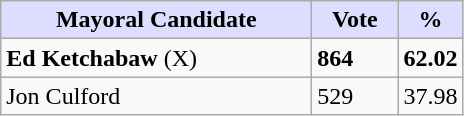<table class="wikitable">
<tr>
<th style="background:#ddf; width:200px;">Mayoral Candidate</th>
<th style="background:#ddf; width:50px;">Vote</th>
<th style="background:#ddf; width:30px;">%</th>
</tr>
<tr>
<td><strong>Ed Ketchabaw</strong> (X)</td>
<td><strong>864</strong></td>
<td><strong>62.02</strong></td>
</tr>
<tr>
<td>Jon Culford</td>
<td>529</td>
<td>37.98</td>
</tr>
</table>
